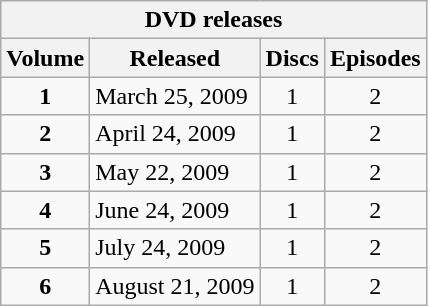<table class="wikitable">
<tr>
<th colspan="9"><strong>DVD releases</strong></th>
</tr>
<tr>
<th><strong>Volume</strong></th>
<th><strong>Released</strong></th>
<th><strong>Discs</strong></th>
<th><strong>Episodes</strong></th>
</tr>
<tr>
<td align=center><strong>1</strong></td>
<td>March 25, 2009</td>
<td align=center>1</td>
<td align=center>2</td>
</tr>
<tr>
<td align=center><strong>2</strong></td>
<td>April 24, 2009</td>
<td align=center>1</td>
<td align=center>2</td>
</tr>
<tr>
<td align=center><strong>3</strong></td>
<td>May 22, 2009</td>
<td align=center>1</td>
<td align=center>2</td>
</tr>
<tr>
<td align=center><strong>4</strong></td>
<td>June 24, 2009</td>
<td align=center>1</td>
<td align=center>2</td>
</tr>
<tr>
<td align=center><strong>5</strong></td>
<td>July 24, 2009</td>
<td align=center>1</td>
<td align=center>2</td>
</tr>
<tr>
<td align=center><strong>6</strong></td>
<td>August 21, 2009</td>
<td align=center>1</td>
<td align=center>2</td>
</tr>
</table>
